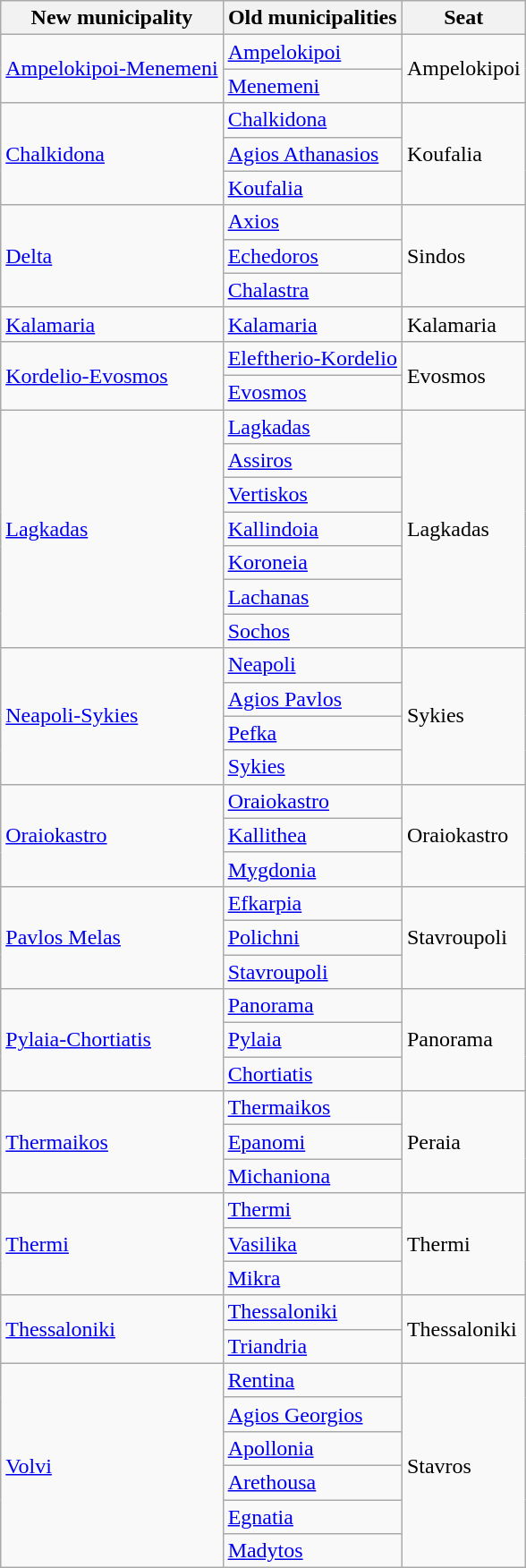<table class="wikitable">
<tr>
<th>New municipality</th>
<th>Old municipalities</th>
<th>Seat</th>
</tr>
<tr>
<td rowspan=2><a href='#'>Ampelokipoi-Menemeni</a></td>
<td><a href='#'>Ampelokipoi</a></td>
<td rowspan=2>Ampelokipoi</td>
</tr>
<tr>
<td><a href='#'>Menemeni</a></td>
</tr>
<tr>
<td rowspan=3><a href='#'>Chalkidona</a></td>
<td><a href='#'>Chalkidona</a></td>
<td rowspan=3>Koufalia</td>
</tr>
<tr>
<td><a href='#'>Agios Athanasios</a></td>
</tr>
<tr>
<td><a href='#'>Koufalia</a></td>
</tr>
<tr>
<td rowspan=3><a href='#'>Delta</a></td>
<td><a href='#'>Axios</a></td>
<td rowspan=3>Sindos</td>
</tr>
<tr>
<td><a href='#'>Echedoros</a></td>
</tr>
<tr>
<td><a href='#'>Chalastra</a></td>
</tr>
<tr>
<td><a href='#'>Kalamaria</a></td>
<td><a href='#'>Kalamaria</a></td>
<td>Kalamaria</td>
</tr>
<tr>
<td rowspan=2><a href='#'>Kordelio-Evosmos</a></td>
<td><a href='#'>Eleftherio-Kordelio</a></td>
<td rowspan=2>Evosmos</td>
</tr>
<tr>
<td><a href='#'>Evosmos</a></td>
</tr>
<tr>
<td rowspan=7><a href='#'>Lagkadas</a></td>
<td><a href='#'>Lagkadas</a></td>
<td rowspan=7>Lagkadas</td>
</tr>
<tr>
<td><a href='#'>Assiros</a></td>
</tr>
<tr>
<td><a href='#'>Vertiskos</a></td>
</tr>
<tr>
<td><a href='#'>Kallindoia</a></td>
</tr>
<tr>
<td><a href='#'>Koroneia</a></td>
</tr>
<tr>
<td><a href='#'>Lachanas</a></td>
</tr>
<tr>
<td><a href='#'>Sochos</a></td>
</tr>
<tr>
<td rowspan=4><a href='#'>Neapoli-Sykies</a></td>
<td><a href='#'>Neapoli</a></td>
<td rowspan=4>Sykies</td>
</tr>
<tr>
<td><a href='#'>Agios Pavlos</a></td>
</tr>
<tr>
<td><a href='#'>Pefka</a></td>
</tr>
<tr>
<td><a href='#'>Sykies</a></td>
</tr>
<tr>
<td rowspan=3><a href='#'>Oraiokastro</a></td>
<td><a href='#'>Oraiokastro</a></td>
<td rowspan=3>Oraiokastro</td>
</tr>
<tr>
<td><a href='#'>Kallithea</a></td>
</tr>
<tr>
<td><a href='#'>Mygdonia</a></td>
</tr>
<tr>
<td rowspan=3><a href='#'>Pavlos Melas</a></td>
<td><a href='#'>Efkarpia</a></td>
<td rowspan=3>Stavroupoli</td>
</tr>
<tr>
<td><a href='#'>Polichni</a></td>
</tr>
<tr>
<td><a href='#'>Stavroupoli</a></td>
</tr>
<tr>
<td rowspan=3><a href='#'>Pylaia-Chortiatis</a></td>
<td><a href='#'>Panorama</a></td>
<td rowspan=3>Panorama</td>
</tr>
<tr>
<td><a href='#'>Pylaia</a></td>
</tr>
<tr>
<td><a href='#'>Chortiatis</a></td>
</tr>
<tr>
<td rowspan=3><a href='#'>Thermaikos</a></td>
<td><a href='#'>Thermaikos</a></td>
<td rowspan=3>Peraia</td>
</tr>
<tr>
<td><a href='#'>Epanomi</a></td>
</tr>
<tr>
<td><a href='#'>Michaniona</a></td>
</tr>
<tr>
<td rowspan=3><a href='#'>Thermi</a></td>
<td><a href='#'>Thermi</a></td>
<td rowspan=3>Thermi</td>
</tr>
<tr>
<td><a href='#'>Vasilika</a></td>
</tr>
<tr>
<td><a href='#'>Mikra</a></td>
</tr>
<tr>
<td rowspan=2><a href='#'>Thessaloniki</a></td>
<td><a href='#'>Thessaloniki</a></td>
<td rowspan=2>Thessaloniki</td>
</tr>
<tr>
<td><a href='#'>Triandria</a></td>
</tr>
<tr>
<td rowspan=6><a href='#'>Volvi</a></td>
<td><a href='#'>Rentina</a></td>
<td rowspan=6>Stavros</td>
</tr>
<tr>
<td><a href='#'>Agios Georgios</a></td>
</tr>
<tr>
<td><a href='#'>Apollonia</a></td>
</tr>
<tr>
<td><a href='#'>Arethousa</a></td>
</tr>
<tr>
<td><a href='#'>Egnatia</a></td>
</tr>
<tr>
<td><a href='#'>Madytos</a></td>
</tr>
</table>
